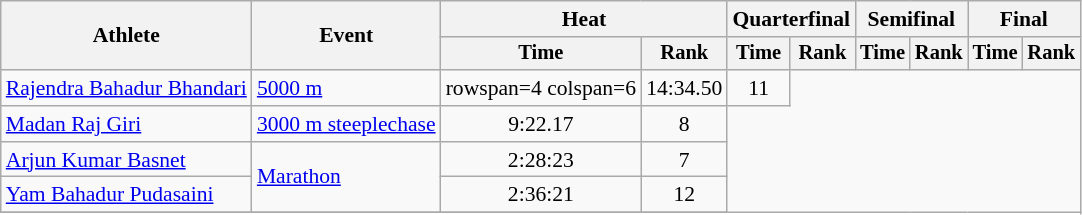<table class=wikitable style=font-size:90%;text-align:center>
<tr>
<th rowspan=2>Athlete</th>
<th rowspan=2>Event</th>
<th colspan=2>Heat</th>
<th colspan=2>Quarterfinal</th>
<th colspan=2>Semifinal</th>
<th colspan=2>Final</th>
</tr>
<tr style=font-size:95%>
<th>Time</th>
<th>Rank</th>
<th>Time</th>
<th>Rank</th>
<th>Time</th>
<th>Rank</th>
<th>Time</th>
<th>Rank</th>
</tr>
<tr>
<td align=left><a href='#'>Rajendra Bahadur Bhandari</a></td>
<td align=left><a href='#'>5000 m</a></td>
<td>rowspan=4 colspan=6 </td>
<td>14:34.50</td>
<td>11</td>
</tr>
<tr>
<td align=left><a href='#'>Madan Raj Giri</a></td>
<td align=left><a href='#'>3000 m steeplechase</a></td>
<td>9:22.17</td>
<td>8</td>
</tr>
<tr>
<td align=left><a href='#'>Arjun Kumar Basnet</a></td>
<td align=left rowspan=2><a href='#'>Marathon</a></td>
<td>2:28:23</td>
<td>7</td>
</tr>
<tr>
<td align=left><a href='#'>Yam Bahadur Pudasaini</a></td>
<td>2:36:21</td>
<td>12</td>
</tr>
<tr>
</tr>
</table>
